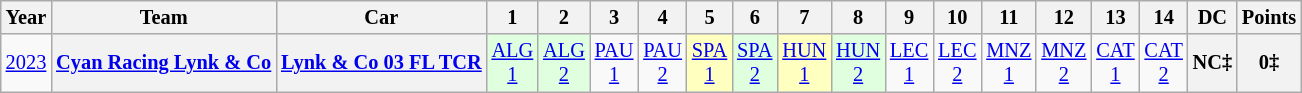<table class="wikitable" style="text-align:center; font-size:85%">
<tr>
<th>Year</th>
<th>Team</th>
<th>Car</th>
<th>1</th>
<th>2</th>
<th>3</th>
<th>4</th>
<th>5</th>
<th>6</th>
<th>7</th>
<th>8</th>
<th>9</th>
<th>10</th>
<th>11</th>
<th>12</th>
<th>13</th>
<th>14</th>
<th>DC</th>
<th>Points</th>
</tr>
<tr>
<td><a href='#'>2023</a></td>
<th><a href='#'>Cyan Racing Lynk & Co</a></th>
<th><a href='#'>Lynk & Co 03 FL TCR</a></th>
<td style="background:#DFFFDF;"><a href='#'>ALG<br>1</a><br></td>
<td style="background:#DFFFDF;"><a href='#'>ALG<br>2</a><br></td>
<td><a href='#'>PAU<br>1</a></td>
<td><a href='#'>PAU<br>2</a></td>
<td style="background:#FFFFBF;"><a href='#'>SPA<br>1</a><br></td>
<td style="background:#DFFFDF;"><a href='#'>SPA<br>2</a><br></td>
<td style="background:#FFFFBF;"><a href='#'>HUN<br>1</a><br></td>
<td style="background:#DFFFDF;"><a href='#'>HUN<br>2</a><br></td>
<td><a href='#'>LEC<br>1</a></td>
<td><a href='#'>LEC<br>2</a></td>
<td><a href='#'>MNZ<br>1</a></td>
<td><a href='#'>MNZ<br>2</a></td>
<td><a href='#'>CAT<br>1</a></td>
<td><a href='#'>CAT<br>2</a></td>
<th>NC‡</th>
<th>0‡</th>
</tr>
</table>
